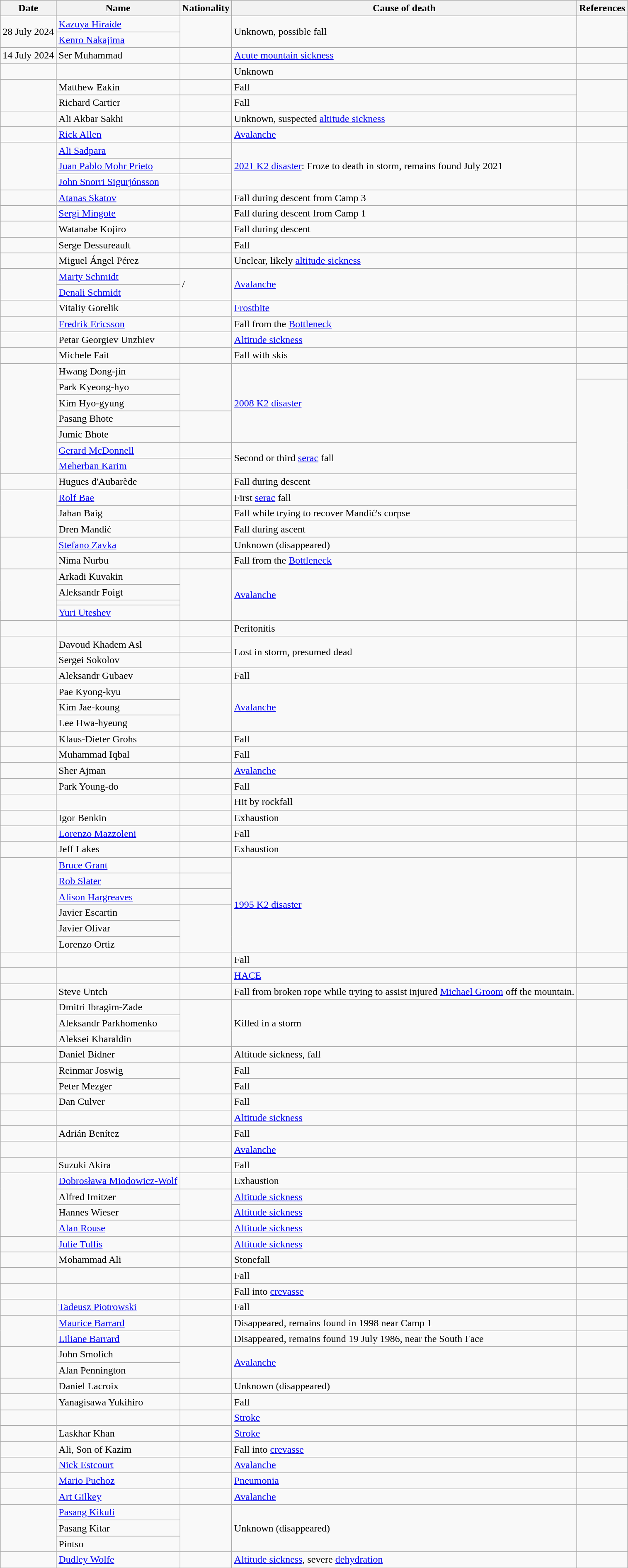<table class="wikitable sortable mw-collapsible">
<tr>
<th>Date</th>
<th>Name</th>
<th>Nationality</th>
<th>Cause of death</th>
<th>References</th>
</tr>
<tr>
<td rowspan="2">28 July 2024</td>
<td><a href='#'>Kazuya Hiraide</a></td>
<td rowspan="2"></td>
<td rowspan="2">Unknown, possible fall</td>
<td rowspan="2"></td>
</tr>
<tr>
<td><a href='#'>Kenro Nakajima</a></td>
</tr>
<tr>
<td>14 July 2024</td>
<td>Ser Muhammad</td>
<td></td>
<td><a href='#'>Acute mountain sickness</a></td>
<td></td>
</tr>
<tr>
<td></td>
<td></td>
<td></td>
<td>Unknown</td>
<td></td>
</tr>
<tr>
<td rowspan="2"></td>
<td>Matthew Eakin</td>
<td></td>
<td>Fall</td>
<td rowspan="2"></td>
</tr>
<tr>
<td>Richard Cartier</td>
<td></td>
<td>Fall</td>
</tr>
<tr>
<td></td>
<td>Ali Akbar Sakhi</td>
<td></td>
<td>Unknown, suspected <a href='#'>altitude sickness</a></td>
<td></td>
</tr>
<tr>
<td></td>
<td><a href='#'>Rick Allen</a></td>
<td></td>
<td><a href='#'>Avalanche</a></td>
<td></td>
</tr>
<tr>
<td rowspan="3"></td>
<td><a href='#'>Ali Sadpara</a></td>
<td></td>
<td rowspan="3"><a href='#'>2021 K2 disaster</a>: Froze to death in storm, remains found July 2021</td>
<td rowspan="3"></td>
</tr>
<tr>
<td><a href='#'>Juan Pablo Mohr Prieto</a></td>
<td></td>
</tr>
<tr>
<td><a href='#'>John Snorri Sigurjónsson</a></td>
<td></td>
</tr>
<tr>
<td></td>
<td><a href='#'>Atanas Skatov</a></td>
<td></td>
<td>Fall during descent from Camp 3</td>
<td></td>
</tr>
<tr>
<td></td>
<td><a href='#'>Sergi Mingote</a></td>
<td></td>
<td>Fall during descent from Camp 1</td>
<td></td>
</tr>
<tr>
<td></td>
<td>Watanabe Kojiro</td>
<td></td>
<td>Fall during descent</td>
<td></td>
</tr>
<tr>
<td></td>
<td>Serge Dessureault</td>
<td></td>
<td>Fall</td>
<td></td>
</tr>
<tr>
<td></td>
<td>Miguel Ángel Pérez</td>
<td></td>
<td>Unclear, likely <a href='#'>altitude sickness</a></td>
<td></td>
</tr>
<tr>
<td rowspan="2"></td>
<td><a href='#'>Marty Schmidt</a></td>
<td rowspan="2"> / </td>
<td rowspan="2"><a href='#'>Avalanche</a></td>
<td rowspan="2"></td>
</tr>
<tr>
<td><a href='#'>Denali Schmidt</a></td>
</tr>
<tr>
<td></td>
<td>Vitaliy Gorelik</td>
<td></td>
<td><a href='#'>Frostbite</a></td>
<td></td>
</tr>
<tr>
<td></td>
<td><a href='#'>Fredrik Ericsson</a></td>
<td></td>
<td>Fall from the <a href='#'>Bottleneck</a></td>
<td></td>
</tr>
<tr>
<td></td>
<td>Petar Georgiev Unzhiev</td>
<td></td>
<td><a href='#'>Altitude sickness</a></td>
<td></td>
</tr>
<tr>
<td></td>
<td>Michele Fait</td>
<td></td>
<td>Fall with skis</td>
<td></td>
</tr>
<tr>
<td rowspan="7"></td>
<td>Hwang Dong-jin</td>
<td rowspan="3"></td>
<td rowspan="5"><a href='#'>2008 K2 disaster</a></td>
<td></td>
</tr>
<tr>
<td>Park Kyeong-hyo</td>
<td rowspan="10"></td>
</tr>
<tr>
<td>Kim Hyo-gyung</td>
</tr>
<tr>
<td>Pasang Bhote</td>
<td rowspan="2"></td>
</tr>
<tr>
<td>Jumic Bhote</td>
</tr>
<tr>
<td><a href='#'>Gerard McDonnell</a></td>
<td></td>
<td rowspan="2">Second or third <a href='#'>serac</a> fall</td>
</tr>
<tr>
<td><a href='#'>Meherban Karim</a></td>
<td></td>
</tr>
<tr>
<td></td>
<td>Hugues d'Aubarède</td>
<td></td>
<td>Fall during descent</td>
</tr>
<tr>
<td rowspan="3"></td>
<td><a href='#'>Rolf Bae</a></td>
<td></td>
<td>First <a href='#'>serac</a> fall</td>
</tr>
<tr>
<td>Jahan Baig</td>
<td></td>
<td>Fall while trying to recover Mandić's corpse</td>
</tr>
<tr>
<td>Dren Mandić</td>
<td></td>
<td>Fall during ascent</td>
</tr>
<tr>
<td rowspan="2"></td>
<td><a href='#'>Stefano Zavka</a></td>
<td></td>
<td>Unknown (disappeared)</td>
<td></td>
</tr>
<tr>
<td>Nima Nurbu</td>
<td></td>
<td>Fall from the <a href='#'>Bottleneck</a></td>
<td></td>
</tr>
<tr>
<td rowspan="4"></td>
<td>Arkadi Kuvakin</td>
<td rowspan="4"></td>
<td rowspan="4"><a href='#'>Avalanche</a></td>
<td rowspan="4"></td>
</tr>
<tr>
<td>Aleksandr Foigt</td>
</tr>
<tr>
<td></td>
</tr>
<tr>
<td><a href='#'>Yuri Uteshev</a></td>
</tr>
<tr>
<td></td>
<td></td>
<td></td>
<td>Peritonitis</td>
<td></td>
</tr>
<tr>
<td rowspan="2"></td>
<td>Davoud Khadem Asl</td>
<td></td>
<td rowspan="2">Lost in storm, presumed dead</td>
<td rowspan="2"></td>
</tr>
<tr>
<td>Sergei Sokolov</td>
<td></td>
</tr>
<tr>
<td></td>
<td>Aleksandr Gubaev</td>
<td></td>
<td>Fall</td>
<td></td>
</tr>
<tr>
<td rowspan="3"></td>
<td>Pae Kyong-kyu</td>
<td rowspan="3"></td>
<td rowspan="3"><a href='#'>Avalanche</a></td>
<td rowspan="3"></td>
</tr>
<tr>
<td>Kim Jae-koung</td>
</tr>
<tr>
<td>Lee Hwa-hyeung</td>
</tr>
<tr>
<td></td>
<td>Klaus-Dieter Grohs</td>
<td></td>
<td>Fall</td>
<td></td>
</tr>
<tr>
<td></td>
<td>Muhammad Iqbal</td>
<td></td>
<td>Fall</td>
<td></td>
</tr>
<tr>
<td></td>
<td>Sher Ajman</td>
<td></td>
<td><a href='#'>Avalanche</a></td>
<td></td>
</tr>
<tr>
<td></td>
<td>Park Young-do</td>
<td></td>
<td>Fall</td>
<td></td>
</tr>
<tr>
<td></td>
<td></td>
<td></td>
<td>Hit by rockfall</td>
<td></td>
</tr>
<tr>
<td></td>
<td>Igor Benkin</td>
<td></td>
<td>Exhaustion</td>
<td></td>
</tr>
<tr>
<td></td>
<td><a href='#'>Lorenzo Mazzoleni</a></td>
<td></td>
<td>Fall</td>
<td></td>
</tr>
<tr>
<td></td>
<td>Jeff Lakes</td>
<td></td>
<td>Exhaustion</td>
<td></td>
</tr>
<tr>
<td rowspan="6"></td>
<td><a href='#'>Bruce Grant</a></td>
<td></td>
<td rowspan="6"><a href='#'>1995 K2 disaster</a></td>
<td rowspan="6"></td>
</tr>
<tr>
<td><a href='#'>Rob Slater</a></td>
<td></td>
</tr>
<tr>
<td><a href='#'>Alison Hargreaves</a></td>
<td></td>
</tr>
<tr>
<td>Javier Escartin</td>
<td rowspan="3"></td>
</tr>
<tr>
<td>Javier Olivar</td>
</tr>
<tr>
<td>Lorenzo Ortiz</td>
</tr>
<tr>
<td></td>
<td></td>
<td></td>
<td>Fall</td>
<td></td>
</tr>
<tr>
<td></td>
<td></td>
<td></td>
<td><a href='#'>HACE</a></td>
<td></td>
</tr>
<tr>
<td></td>
<td>Steve Untch</td>
<td></td>
<td>Fall from broken rope while trying to assist injured <a href='#'>Michael Groom</a> off the mountain.</td>
<td></td>
</tr>
<tr>
<td rowspan="3"></td>
<td>Dmitri Ibragim-Zade</td>
<td rowspan="3"></td>
<td rowspan="3">Killed in a storm</td>
<td rowspan="3"></td>
</tr>
<tr>
<td>Aleksandr Parkhomenko</td>
</tr>
<tr>
<td>Aleksei Kharaldin</td>
</tr>
<tr>
<td></td>
<td>Daniel Bidner</td>
<td></td>
<td>Altitude sickness, fall</td>
<td></td>
</tr>
<tr>
<td rowspan="2"></td>
<td>Reinmar Joswig</td>
<td rowspan="2"></td>
<td>Fall</td>
<td></td>
</tr>
<tr>
<td>Peter Mezger</td>
<td>Fall</td>
<td></td>
</tr>
<tr>
<td></td>
<td>Dan Culver</td>
<td></td>
<td>Fall</td>
<td></td>
</tr>
<tr>
<td></td>
<td></td>
<td></td>
<td><a href='#'>Altitude sickness</a></td>
<td></td>
</tr>
<tr>
<td></td>
<td>Adrián Benítez</td>
<td></td>
<td>Fall</td>
<td></td>
</tr>
<tr>
<td></td>
<td></td>
<td></td>
<td><a href='#'>Avalanche</a></td>
<td></td>
</tr>
<tr>
<td></td>
<td>Suzuki Akira</td>
<td></td>
<td>Fall</td>
<td></td>
</tr>
<tr>
<td rowspan="4"></td>
<td><a href='#'>Dobrosława Miodowicz-Wolf</a></td>
<td></td>
<td>Exhaustion</td>
<td rowspan="4"></td>
</tr>
<tr>
<td>Alfred Imitzer</td>
<td rowspan="2"></td>
<td><a href='#'>Altitude sickness</a></td>
</tr>
<tr>
<td>Hannes Wieser</td>
<td><a href='#'>Altitude sickness</a></td>
</tr>
<tr>
<td><a href='#'>Alan Rouse</a></td>
<td></td>
<td><a href='#'>Altitude sickness</a></td>
</tr>
<tr>
<td></td>
<td><a href='#'>Julie Tullis</a></td>
<td></td>
<td><a href='#'>Altitude sickness</a></td>
<td></td>
</tr>
<tr>
<td></td>
<td>Mohammad Ali</td>
<td></td>
<td>Stonefall</td>
<td></td>
</tr>
<tr>
<td></td>
<td></td>
<td></td>
<td>Fall</td>
<td></td>
</tr>
<tr>
<td></td>
<td></td>
<td></td>
<td>Fall into <a href='#'>crevasse</a></td>
<td></td>
</tr>
<tr>
<td></td>
<td><a href='#'>Tadeusz Piotrowski</a></td>
<td></td>
<td>Fall</td>
<td></td>
</tr>
<tr>
<td rowspan="2"></td>
<td><a href='#'>Maurice Barrard</a></td>
<td rowspan="2"></td>
<td>Disappeared, remains found in 1998 near Camp 1</td>
<td></td>
</tr>
<tr>
<td><a href='#'>Liliane Barrard</a></td>
<td>Disappeared, remains found 19 July 1986, near the South Face</td>
<td></td>
</tr>
<tr>
<td rowspan="2"></td>
<td>John Smolich</td>
<td rowspan="2"></td>
<td rowspan="2"><a href='#'>Avalanche</a></td>
<td rowspan="2"></td>
</tr>
<tr>
<td>Alan Pennington</td>
</tr>
<tr>
<td></td>
<td>Daniel Lacroix</td>
<td></td>
<td>Unknown (disappeared)</td>
<td></td>
</tr>
<tr>
<td></td>
<td>Yanagisawa Yukihiro</td>
<td></td>
<td>Fall</td>
<td></td>
</tr>
<tr>
<td></td>
<td></td>
<td></td>
<td><a href='#'>Stroke</a></td>
<td></td>
</tr>
<tr>
<td></td>
<td>Laskhar Khan</td>
<td></td>
<td><a href='#'>Stroke</a></td>
<td></td>
</tr>
<tr>
<td></td>
<td>Ali, Son of Kazim</td>
<td></td>
<td>Fall into <a href='#'>crevasse</a></td>
<td></td>
</tr>
<tr>
<td></td>
<td><a href='#'>Nick Estcourt</a></td>
<td></td>
<td><a href='#'>Avalanche</a></td>
<td></td>
</tr>
<tr>
<td></td>
<td><a href='#'>Mario Puchoz</a></td>
<td></td>
<td><a href='#'>Pneumonia</a></td>
<td></td>
</tr>
<tr>
<td></td>
<td><a href='#'>Art Gilkey</a></td>
<td></td>
<td><a href='#'>Avalanche</a></td>
<td></td>
</tr>
<tr>
<td rowspan="3"></td>
<td><a href='#'>Pasang Kikuli</a></td>
<td rowspan="3"></td>
<td rowspan="3">Unknown (disappeared)</td>
<td rowspan="3"></td>
</tr>
<tr>
<td>Pasang Kitar</td>
</tr>
<tr>
<td>Pintso</td>
</tr>
<tr>
<td></td>
<td><a href='#'>Dudley Wolfe</a></td>
<td></td>
<td><a href='#'>Altitude sickness</a>, severe <a href='#'>dehydration</a></td>
<td></td>
</tr>
</table>
